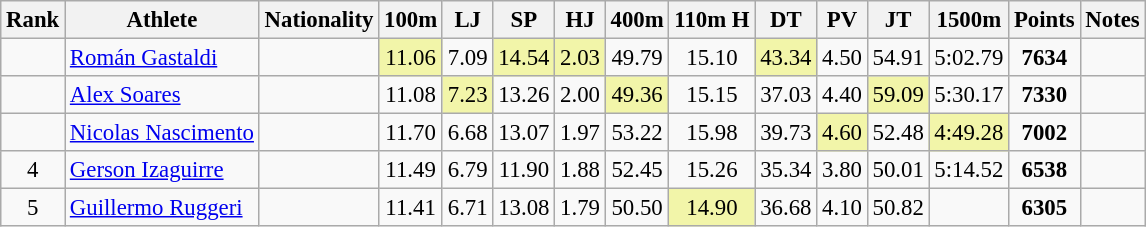<table class="wikitable sortable" style=" text-align:center;font-size:95%">
<tr>
<th>Rank</th>
<th>Athlete</th>
<th>Nationality</th>
<th>100m</th>
<th>LJ</th>
<th>SP</th>
<th>HJ</th>
<th>400m</th>
<th>110m H</th>
<th>DT</th>
<th>PV</th>
<th>JT</th>
<th>1500m</th>
<th>Points</th>
<th>Notes</th>
</tr>
<tr>
<td></td>
<td align=left><a href='#'>Román Gastaldi</a></td>
<td align=left></td>
<td bgcolor=#F2F5A9>11.06</td>
<td>7.09</td>
<td bgcolor=#F2F5A9>14.54</td>
<td bgcolor=#F2F5A9>2.03</td>
<td>49.79</td>
<td>15.10</td>
<td bgcolor=#F2F5A9>43.34</td>
<td>4.50</td>
<td>54.91</td>
<td>5:02.79</td>
<td><strong>7634</strong></td>
<td></td>
</tr>
<tr>
<td></td>
<td align=left><a href='#'>Alex Soares</a></td>
<td align=left></td>
<td>11.08</td>
<td bgcolor=#F2F5A9>7.23</td>
<td>13.26</td>
<td>2.00</td>
<td bgcolor=#F2F5A9>49.36</td>
<td>15.15</td>
<td>37.03</td>
<td>4.40</td>
<td bgcolor=#F2F5A9>59.09</td>
<td>5:30.17</td>
<td><strong>7330</strong></td>
<td></td>
</tr>
<tr>
<td></td>
<td align=left><a href='#'>Nicolas Nascimento</a></td>
<td align=left></td>
<td>11.70</td>
<td>6.68</td>
<td>13.07</td>
<td>1.97</td>
<td>53.22</td>
<td>15.98</td>
<td>39.73</td>
<td bgcolor=#F2F5A9>4.60</td>
<td>52.48</td>
<td bgcolor=#F2F5A9>4:49.28</td>
<td><strong>7002</strong></td>
<td></td>
</tr>
<tr>
<td>4</td>
<td align=left><a href='#'>Gerson Izaguirre</a></td>
<td align=left></td>
<td>11.49</td>
<td>6.79</td>
<td>11.90</td>
<td>1.88</td>
<td>52.45</td>
<td>15.26</td>
<td>35.34</td>
<td>3.80</td>
<td>50.01</td>
<td>5:14.52</td>
<td><strong>6538</strong></td>
<td></td>
</tr>
<tr>
<td>5</td>
<td align=left><a href='#'>Guillermo Ruggeri</a></td>
<td align=left></td>
<td>11.41</td>
<td>6.71</td>
<td>13.08</td>
<td>1.79</td>
<td>50.50</td>
<td bgcolor=#F2F5A9>14.90</td>
<td>36.68</td>
<td>4.10</td>
<td>50.82</td>
<td></td>
<td><strong>6305</strong></td>
<td></td>
</tr>
</table>
